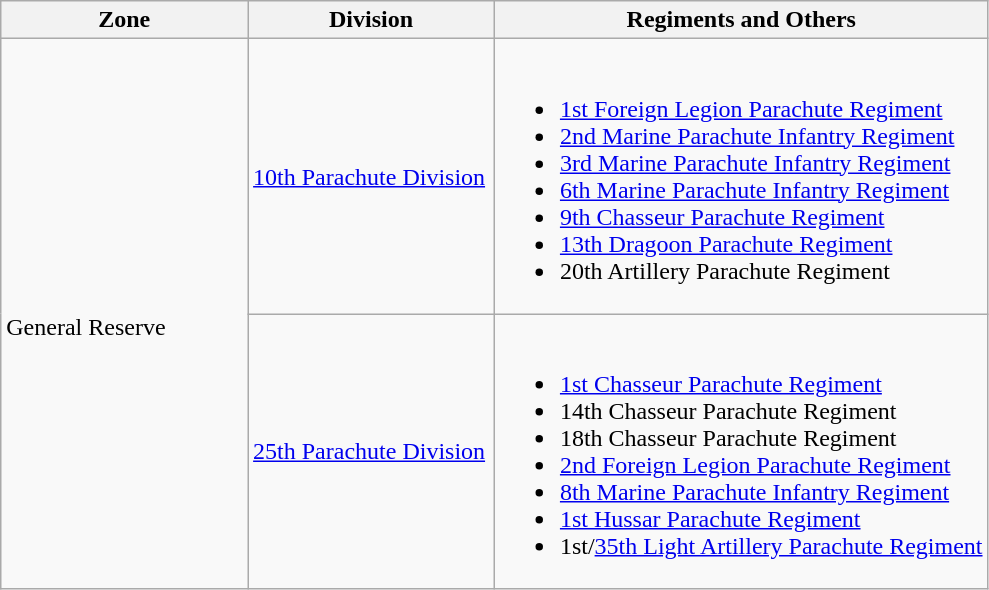<table class="wikitable">
<tr>
<th width=25%>Zone</th>
<th width=25%>Division</th>
<th>Regiments and Others</th>
</tr>
<tr>
<td rowspan=2><br>General Reserve</td>
<td><a href='#'>10th Parachute Division</a></td>
<td><br><ul><li><a href='#'>1st Foreign Legion Parachute Regiment</a></li><li><a href='#'>2nd Marine Parachute Infantry Regiment</a></li><li><a href='#'>3rd Marine Parachute Infantry Regiment</a></li><li><a href='#'>6th Marine Parachute Infantry Regiment</a></li><li><a href='#'>9th Chasseur Parachute Regiment</a></li><li><a href='#'>13th Dragoon Parachute Regiment</a></li><li>20th Artillery Parachute Regiment</li></ul></td>
</tr>
<tr>
<td><a href='#'>25th Parachute Division</a></td>
<td><br><ul><li><a href='#'>1st Chasseur Parachute Regiment</a></li><li>14th Chasseur Parachute Regiment</li><li>18th Chasseur Parachute Regiment</li><li><a href='#'>2nd Foreign Legion Parachute Regiment</a></li><li><a href='#'>8th Marine Parachute Infantry Regiment</a></li><li><a href='#'>1st Hussar Parachute Regiment</a></li><li>1st/<a href='#'>35th Light Artillery Parachute Regiment</a></li></ul></td>
</tr>
</table>
